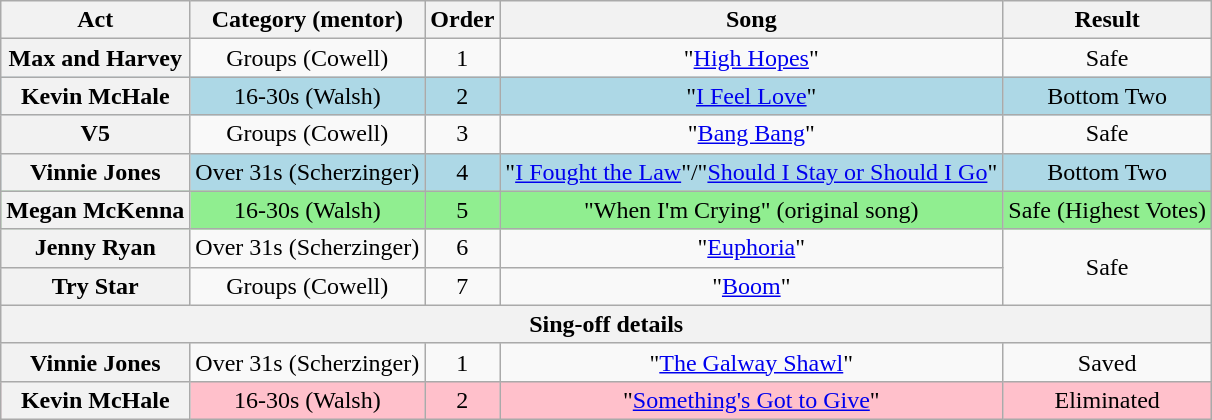<table class="wikitable plainrowheaders" style="text-align:center;">
<tr>
<th scope="col">Act</th>
<th scope="col">Category (mentor)</th>
<th scope="col">Order</th>
<th scope="col">Song</th>
<th scope="col">Result</th>
</tr>
<tr>
<th scope="row">Max and Harvey</th>
<td>Groups (Cowell)</td>
<td>1</td>
<td>"<a href='#'>High Hopes</a>"</td>
<td>Safe</td>
</tr>
<tr style="background:lightblue;">
<th scope="row">Kevin McHale</th>
<td>16-30s (Walsh)</td>
<td>2</td>
<td>"<a href='#'>I Feel Love</a>"</td>
<td>Bottom Two</td>
</tr>
<tr>
<th scope="row">V5</th>
<td>Groups (Cowell)</td>
<td>3</td>
<td>"<a href='#'>Bang Bang</a>"</td>
<td>Safe</td>
</tr>
<tr style="background:lightblue;">
<th scope="row">Vinnie Jones</th>
<td>Over 31s (Scherzinger)</td>
<td>4</td>
<td>"<a href='#'>I Fought the Law</a>"/"<a href='#'>Should I Stay or Should I Go</a>"</td>
<td>Bottom Two</td>
</tr>
<tr style="background:lightgreen;">
<th scope="row">Megan McKenna</th>
<td>16-30s (Walsh)</td>
<td>5</td>
<td>"When I'm Crying" (original song)</td>
<td>Safe (Highest Votes)</td>
</tr>
<tr>
<th scope="row">Jenny Ryan</th>
<td>Over 31s (Scherzinger)</td>
<td>6</td>
<td>"<a href='#'>Euphoria</a>"</td>
<td rowspan=2>Safe</td>
</tr>
<tr>
<th scope="row">Try Star</th>
<td>Groups (Cowell)</td>
<td>7</td>
<td>"<a href='#'>Boom</a>"</td>
</tr>
<tr>
<th colspan="5">Sing-off details</th>
</tr>
<tr>
<th scope="row">Vinnie Jones</th>
<td>Over 31s (Scherzinger)</td>
<td>1</td>
<td>"<a href='#'>The Galway Shawl</a>"</td>
<td>Saved</td>
</tr>
<tr style="background:pink;">
<th scope="row">Kevin McHale</th>
<td>16-30s (Walsh)</td>
<td>2</td>
<td>"<a href='#'>Something's Got to Give</a>"</td>
<td>Eliminated</td>
</tr>
</table>
